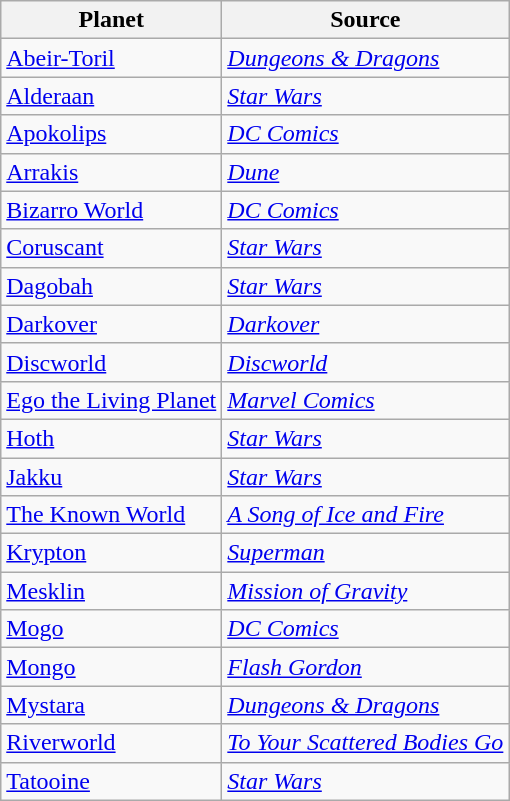<table class="wikitable sortable">
<tr>
<th>Planet</th>
<th>Source</th>
</tr>
<tr>
<td><a href='#'>Abeir-Toril</a></td>
<td><em><a href='#'>Dungeons & Dragons</a></em></td>
</tr>
<tr>
<td><a href='#'>Alderaan</a></td>
<td><em><a href='#'>Star Wars</a></em></td>
</tr>
<tr>
<td><a href='#'>Apokolips</a></td>
<td><em><a href='#'>DC Comics</a></em></td>
</tr>
<tr>
<td><a href='#'>Arrakis</a></td>
<td><em><a href='#'>Dune</a></em></td>
</tr>
<tr>
<td><a href='#'>Bizarro World</a></td>
<td><em><a href='#'>DC Comics</a></em></td>
</tr>
<tr>
<td><a href='#'>Coruscant</a></td>
<td><em><a href='#'>Star Wars</a></em></td>
</tr>
<tr>
<td><a href='#'>Dagobah</a></td>
<td><em><a href='#'>Star Wars</a></em></td>
</tr>
<tr>
<td><a href='#'>Darkover</a></td>
<td><em><a href='#'>Darkover</a></em></td>
</tr>
<tr>
<td><a href='#'>Discworld</a></td>
<td><em><a href='#'>Discworld</a></em></td>
</tr>
<tr>
<td><a href='#'>Ego the Living Planet</a></td>
<td><em><a href='#'>Marvel Comics</a></em></td>
</tr>
<tr>
<td><a href='#'>Hoth</a></td>
<td><em><a href='#'>Star Wars</a></em></td>
</tr>
<tr>
<td><a href='#'>Jakku</a></td>
<td><em><a href='#'>Star Wars</a></em></td>
</tr>
<tr>
<td><a href='#'>The Known World</a></td>
<td><em><a href='#'>A Song of Ice and Fire</a></em></td>
</tr>
<tr>
<td><a href='#'>Krypton</a></td>
<td><em><a href='#'>Superman</a></em></td>
</tr>
<tr>
<td><a href='#'>Mesklin</a></td>
<td><em><a href='#'>Mission of Gravity</a></em></td>
</tr>
<tr>
<td><a href='#'>Mogo</a></td>
<td><em><a href='#'>DC Comics</a></em></td>
</tr>
<tr>
<td><a href='#'>Mongo</a></td>
<td><em><a href='#'>Flash Gordon</a></em></td>
</tr>
<tr>
<td><a href='#'>Mystara</a></td>
<td><em><a href='#'>Dungeons & Dragons</a></em></td>
</tr>
<tr>
<td><a href='#'>Riverworld</a></td>
<td><em><a href='#'>To Your Scattered Bodies Go</a></em></td>
</tr>
<tr>
<td><a href='#'>Tatooine</a></td>
<td><em><a href='#'>Star Wars</a></em></td>
</tr>
</table>
